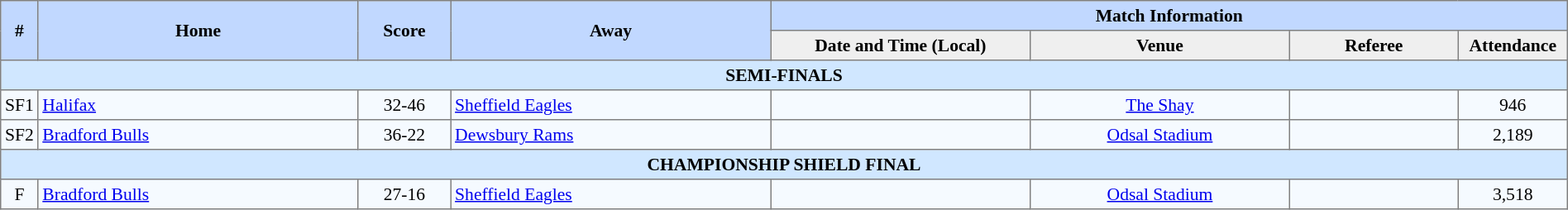<table border="1" cellpadding="3" cellspacing="0" style="border-collapse:collapse; font-size:90%; text-align:center; width:100%;">
<tr style="background:#c1d8ff;">
<th rowspan="2">#</th>
<th rowspan="2" style="width:21%;">Home</th>
<th rowspan="2" style="width:6%;">Score</th>
<th rowspan="2" style="width:21%;">Away</th>
<th colspan=6>Match Information</th>
</tr>
<tr style="background:#efefef;">
<th width=17%>Date and Time (Local)</th>
<th width=17%>Venue</th>
<th width=11%>Referee</th>
<th width=7%>Attendance</th>
</tr>
<tr style="background:#d0e7ff;">
<td colspan=8><strong>SEMI-FINALS</strong></td>
</tr>
<tr style="background:#f5faff;">
<td>SF1</td>
<td align=left> <a href='#'>Halifax</a></td>
<td>32-46</td>
<td align=left> <a href='#'>Sheffield Eagles</a></td>
<td></td>
<td><a href='#'>The Shay</a></td>
<td></td>
<td>946</td>
</tr>
<tr style="background:#f5faff;">
<td>SF2</td>
<td align=left> <a href='#'>Bradford Bulls</a></td>
<td>36-22</td>
<td align=left> <a href='#'>Dewsbury Rams</a></td>
<td></td>
<td><a href='#'>Odsal Stadium</a></td>
<td></td>
<td>2,189</td>
</tr>
<tr style="background:#d0e7ff;">
<td colspan=8><strong>CHAMPIONSHIP SHIELD FINAL</strong></td>
</tr>
<tr style="background:#f5faff;">
<td>F</td>
<td align=left> <a href='#'>Bradford Bulls</a></td>
<td>27-16</td>
<td align=left> <a href='#'>Sheffield Eagles</a></td>
<td></td>
<td><a href='#'>Odsal Stadium</a></td>
<td></td>
<td>3,518</td>
</tr>
</table>
